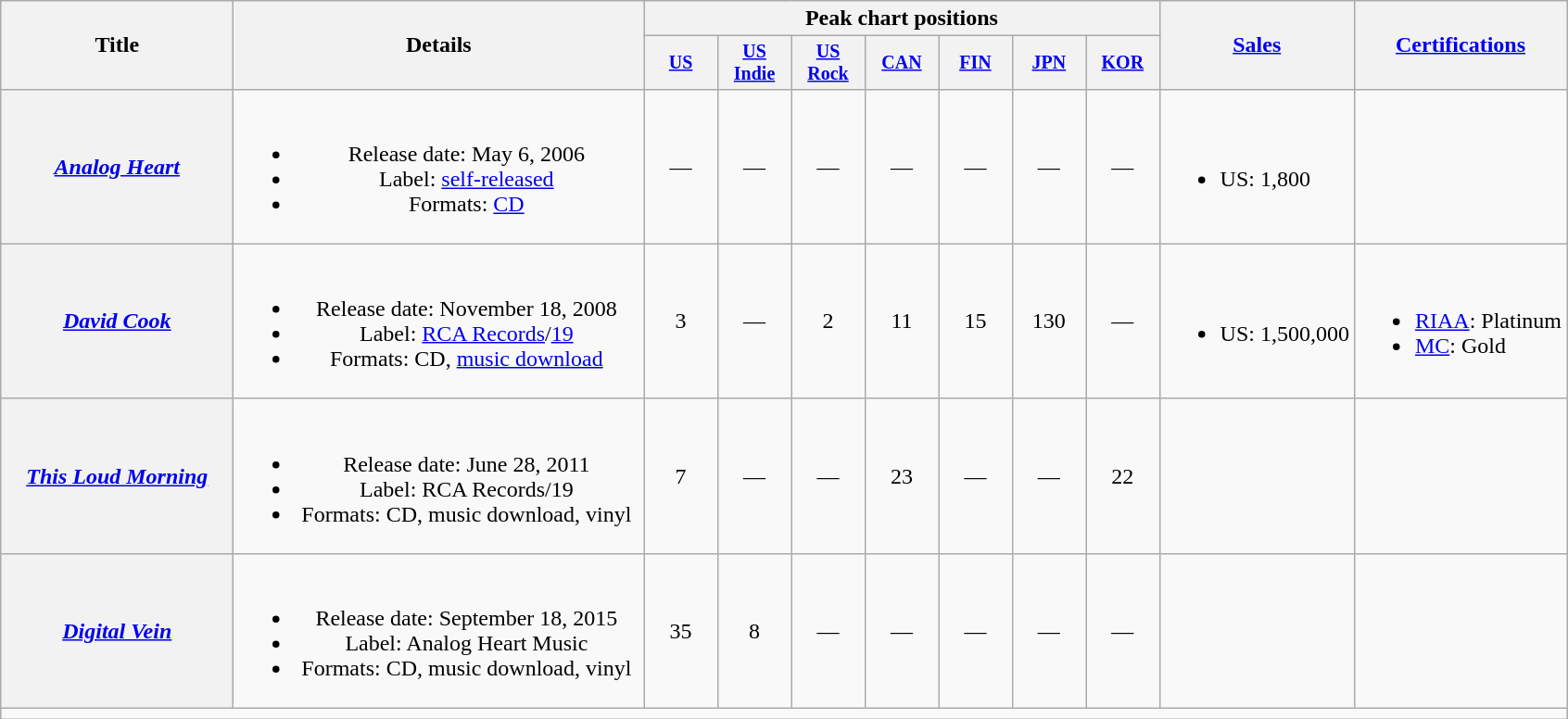<table class="wikitable plainrowheaders" style="text-align:center;">
<tr>
<th rowspan="2" style="width:10em;">Title</th>
<th rowspan="2" style="width:18em;">Details</th>
<th colspan="7">Peak chart positions</th>
<th rowspan="2"><a href='#'>Sales</a></th>
<th rowspan="2"><a href='#'>Certifications</a></th>
</tr>
<tr style="font-size:smaller;">
<th style="width:3.5em;"><a href='#'>US</a><br></th>
<th style="width:3.5em;"><a href='#'>US Indie</a><br></th>
<th style="width:3.5em;"><a href='#'>US Rock</a><br></th>
<th style="width:3.5em;"><a href='#'>CAN</a><br></th>
<th style="width:3.5em;"><a href='#'>FIN</a><br></th>
<th style="width:3.5em;"><a href='#'>JPN</a><br></th>
<th style="width:3.5em;"><a href='#'>KOR</a><br></th>
</tr>
<tr>
<th scope="row"><em><a href='#'>Analog Heart</a></em></th>
<td><br><ul><li>Release date: May 6, 2006</li><li>Label: <a href='#'>self-released</a></li><li>Formats: <a href='#'>CD</a></li></ul></td>
<td>—</td>
<td>—</td>
<td>—</td>
<td>—</td>
<td>—</td>
<td>—</td>
<td>—</td>
<td align="left"><br><ul><li>US: 1,800</li></ul></td>
<td></td>
</tr>
<tr>
<th scope="row"><em><a href='#'>David Cook</a></em></th>
<td><br><ul><li>Release date: November 18, 2008</li><li>Label: <a href='#'>RCA Records</a>/<a href='#'>19</a></li><li>Formats: CD, <a href='#'>music download</a></li></ul></td>
<td>3</td>
<td>—</td>
<td>2</td>
<td>11</td>
<td>15</td>
<td>130</td>
<td>—</td>
<td align="left"><br><ul><li>US: 1,500,000</li></ul></td>
<td align="left"><br><ul><li><a href='#'>RIAA</a>: Platinum</li><li><a href='#'>MC</a>: Gold</li></ul></td>
</tr>
<tr>
<th scope="row"><em><a href='#'>This Loud Morning</a></em></th>
<td><br><ul><li>Release date: June 28, 2011</li><li>Label: RCA Records/19</li><li>Formats: CD, music download, vinyl</li></ul></td>
<td>7</td>
<td>—</td>
<td>—</td>
<td>23</td>
<td>—</td>
<td>—</td>
<td>22</td>
<td></td>
<td></td>
</tr>
<tr>
<th scope="row"><em><a href='#'>Digital Vein</a></em></th>
<td><br><ul><li>Release date: September 18, 2015</li><li>Label: Analog Heart Music</li><li>Formats: CD, music download, vinyl</li></ul></td>
<td>35</td>
<td>8</td>
<td>—</td>
<td>—</td>
<td>—</td>
<td>—</td>
<td>—</td>
<td></td>
<td></td>
</tr>
<tr>
<td align="center" colspan="12"></td>
</tr>
</table>
